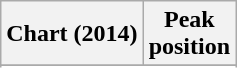<table class="wikitable sortable">
<tr>
<th scope="col">Chart (2014)</th>
<th scope="col">Peak<br>position</th>
</tr>
<tr>
</tr>
<tr>
</tr>
<tr>
</tr>
<tr>
</tr>
<tr>
</tr>
<tr>
</tr>
<tr>
</tr>
<tr>
</tr>
<tr>
</tr>
<tr>
</tr>
</table>
